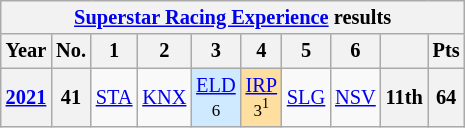<table class="wikitable" style="text-align: center; font-size: 85%;">
<tr>
<th colspan=10><a href='#'>Superstar Racing Experience</a> results</th>
</tr>
<tr>
<th>Year</th>
<th>No.</th>
<th>1</th>
<th>2</th>
<th>3</th>
<th>4</th>
<th>5</th>
<th>6</th>
<th></th>
<th>Pts</th>
</tr>
<tr>
<th><a href='#'>2021</a></th>
<th>41</th>
<td><a href='#'>STA</a></td>
<td><a href='#'>KNX</a></td>
<td style="background:#CFEAFF;"><a href='#'>ELD</a><br><small>6</small></td>
<td style="background:#FFDF9F;"><a href='#'>IRP</a><br><small>3<sup>1</sup></small></td>
<td><a href='#'>SLG</a></td>
<td><a href='#'>NSV</a></td>
<th>11th</th>
<th>64</th>
</tr>
</table>
